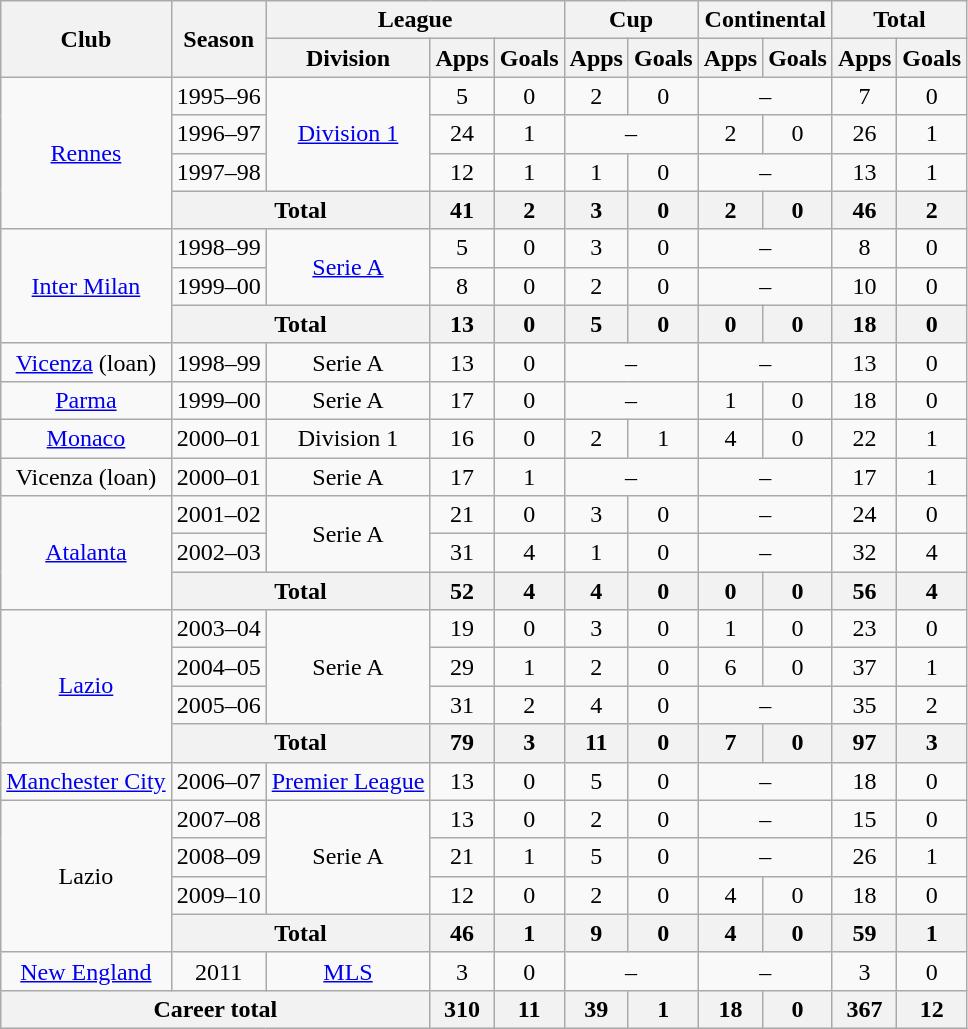<table class="wikitable" style="text-align:center">
<tr>
<th rowspan="2">Club</th>
<th rowspan="2">Season</th>
<th colspan="3">League</th>
<th colspan="2">Cup</th>
<th colspan="2">Continental</th>
<th colspan="2">Total</th>
</tr>
<tr>
<th>Division</th>
<th>Apps</th>
<th>Goals</th>
<th>Apps</th>
<th>Goals</th>
<th>Apps</th>
<th>Goals</th>
<th>Apps</th>
<th>Goals</th>
</tr>
<tr>
<td rowspan="4"><a href='#'>Rennes</a></td>
<td>1995–96</td>
<td rowspan="3"><a href='#'>Division 1</a></td>
<td>5</td>
<td>0</td>
<td>2</td>
<td>0</td>
<td colspan="2">–</td>
<td>7</td>
<td>0</td>
</tr>
<tr>
<td>1996–97</td>
<td>24</td>
<td>1</td>
<td colspan="2">–</td>
<td>2</td>
<td>0</td>
<td>26</td>
<td>1</td>
</tr>
<tr>
<td>1997–98</td>
<td>12</td>
<td>1</td>
<td>1</td>
<td>0</td>
<td colspan="2">–</td>
<td>13</td>
<td>1</td>
</tr>
<tr>
<th colspan="2">Total</th>
<th>41</th>
<th>2</th>
<th>3</th>
<th>0</th>
<th>2</th>
<th>0</th>
<th>46</th>
<th>2</th>
</tr>
<tr>
<td rowspan="3"><a href='#'>Inter Milan</a></td>
<td>1998–99</td>
<td rowspan="2"><a href='#'>Serie A</a></td>
<td>5</td>
<td>0</td>
<td>3</td>
<td>0</td>
<td colspan="2">–</td>
<td>8</td>
<td>0</td>
</tr>
<tr>
<td>1999–00</td>
<td>8</td>
<td>0</td>
<td>2</td>
<td>0</td>
<td colspan="2">–</td>
<td>10</td>
<td>0</td>
</tr>
<tr>
<th colspan="2">Total</th>
<th>13</th>
<th>0</th>
<th>5</th>
<th>0</th>
<th>0</th>
<th>0</th>
<th>18</th>
<th>0</th>
</tr>
<tr>
<td><a href='#'>Vicenza</a> (loan)</td>
<td>1998–99</td>
<td>Serie A</td>
<td>13</td>
<td>0</td>
<td colspan="2">–</td>
<td colspan="2">–</td>
<td>13</td>
<td>0</td>
</tr>
<tr>
<td><a href='#'>Parma</a></td>
<td>1999–00</td>
<td>Serie A</td>
<td>17</td>
<td>0</td>
<td colspan="2">–</td>
<td>1</td>
<td>0</td>
<td>18</td>
<td>0</td>
</tr>
<tr>
<td><a href='#'>Monaco</a></td>
<td>2000–01</td>
<td>Division 1</td>
<td>16</td>
<td>0</td>
<td>2</td>
<td>1</td>
<td>4</td>
<td>0</td>
<td>22</td>
<td>1</td>
</tr>
<tr>
<td>Vicenza (loan)</td>
<td>2000–01</td>
<td>Serie A</td>
<td>17</td>
<td>1</td>
<td colspan="2">–</td>
<td colspan="2">–</td>
<td>17</td>
<td>1</td>
</tr>
<tr>
<td rowspan="3"><a href='#'>Atalanta</a></td>
<td>2001–02</td>
<td rowspan="2">Serie A</td>
<td>21</td>
<td>0</td>
<td>3</td>
<td>0</td>
<td colspan="2">–</td>
<td>24</td>
<td>0</td>
</tr>
<tr>
<td>2002–03</td>
<td>31</td>
<td>4</td>
<td>1</td>
<td>0</td>
<td colspan="2">–</td>
<td>32</td>
<td>4</td>
</tr>
<tr>
<th colspan="2">Total</th>
<th>52</th>
<th>4</th>
<th>4</th>
<th>0</th>
<th>0</th>
<th>0</th>
<th>56</th>
<th>4</th>
</tr>
<tr>
<td rowspan="4"><a href='#'>Lazio</a></td>
<td>2003–04</td>
<td rowspan="3">Serie A</td>
<td>19</td>
<td>0</td>
<td>3</td>
<td>0</td>
<td>1</td>
<td>0</td>
<td>23</td>
<td>0</td>
</tr>
<tr>
<td>2004–05</td>
<td>29</td>
<td>1</td>
<td>2</td>
<td>0</td>
<td>6</td>
<td>0</td>
<td>37</td>
<td>1</td>
</tr>
<tr>
<td>2005–06</td>
<td>31</td>
<td>2</td>
<td>4</td>
<td>0</td>
<td colspan="2">–</td>
<td>35</td>
<td>2</td>
</tr>
<tr>
<th colspan="2">Total</th>
<th>79</th>
<th>3</th>
<th>11</th>
<th>0</th>
<th>7</th>
<th>0</th>
<th>97</th>
<th>3</th>
</tr>
<tr>
<td><a href='#'>Manchester City</a></td>
<td>2006–07</td>
<td><a href='#'>Premier League</a></td>
<td>13</td>
<td>0</td>
<td>5</td>
<td>0</td>
<td colspan="2">–</td>
<td>18</td>
<td>0</td>
</tr>
<tr>
<td rowspan="4">Lazio</td>
<td>2007–08</td>
<td rowspan="3">Serie A</td>
<td>13</td>
<td>0</td>
<td>2</td>
<td>0</td>
<td colspan="2">–</td>
<td>15</td>
<td>0</td>
</tr>
<tr>
<td>2008–09</td>
<td>21</td>
<td>1</td>
<td>5</td>
<td>0</td>
<td colspan="2">–</td>
<td>26</td>
<td>1</td>
</tr>
<tr>
<td>2009–10</td>
<td>12</td>
<td>0</td>
<td>2</td>
<td>0</td>
<td>4</td>
<td>0</td>
<td>18</td>
<td>0</td>
</tr>
<tr>
<th colspan="2">Total</th>
<th>46</th>
<th>1</th>
<th>9</th>
<th>0</th>
<th>4</th>
<th>0</th>
<th>59</th>
<th>1</th>
</tr>
<tr>
<td><a href='#'>New England</a></td>
<td>2011</td>
<td><a href='#'>MLS</a></td>
<td>3</td>
<td>0</td>
<td colspan="2">–</td>
<td colspan="2">–</td>
<td>3</td>
<td>0</td>
</tr>
<tr>
<th colspan="3">Career total</th>
<th>310</th>
<th>11</th>
<th>39</th>
<th>1</th>
<th>18</th>
<th>0</th>
<th>367</th>
<th>12</th>
</tr>
</table>
